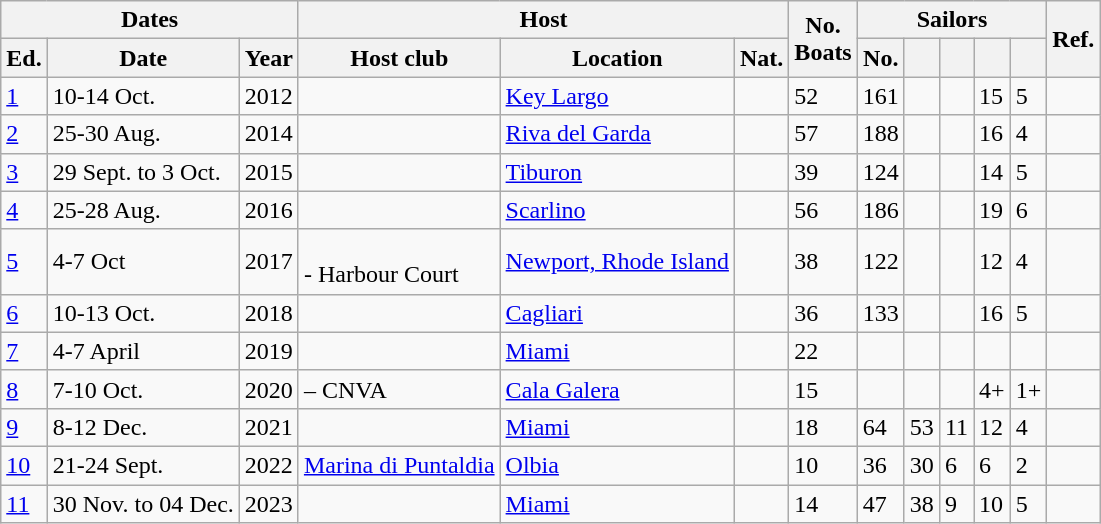<table class="wikitable sortable">
<tr>
<th colspan=3>Dates</th>
<th colspan=3>Host</th>
<th rowspan=2>No.<br>Boats</th>
<th colspan=5>Sailors</th>
<th rowspan=2>Ref.</th>
</tr>
<tr>
<th>Ed.</th>
<th>Date</th>
<th>Year</th>
<th>Host club</th>
<th>Location</th>
<th>Nat.</th>
<th>No.</th>
<th></th>
<th></th>
<th></th>
<th></th>
</tr>
<tr>
<td><a href='#'>1</a></td>
<td>10-14 Oct.</td>
<td>2012</td>
<td></td>
<td><a href='#'>Key Largo</a></td>
<td></td>
<td>52</td>
<td>161</td>
<td></td>
<td></td>
<td>15</td>
<td>5</td>
<td></td>
</tr>
<tr>
<td><a href='#'>2</a></td>
<td>25-30 Aug.</td>
<td>2014</td>
<td></td>
<td><a href='#'>Riva del Garda</a></td>
<td></td>
<td>57</td>
<td>188</td>
<td></td>
<td></td>
<td>16</td>
<td>4</td>
<td></td>
</tr>
<tr>
<td><a href='#'>3</a></td>
<td>29 Sept. to 3 Oct.</td>
<td>2015</td>
<td></td>
<td><a href='#'>Tiburon</a></td>
<td></td>
<td>39</td>
<td>124</td>
<td></td>
<td></td>
<td>14</td>
<td>5</td>
<td></td>
</tr>
<tr>
<td><a href='#'>4</a></td>
<td>25-28 Aug.</td>
<td>2016</td>
<td></td>
<td><a href='#'>Scarlino</a></td>
<td></td>
<td>56</td>
<td>186</td>
<td></td>
<td></td>
<td>19</td>
<td>6</td>
<td></td>
</tr>
<tr>
<td><a href='#'>5</a></td>
<td>4-7 Oct</td>
<td>2017</td>
<td><br> - Harbour Court</td>
<td><a href='#'>Newport, Rhode Island</a></td>
<td></td>
<td>38</td>
<td>122</td>
<td></td>
<td></td>
<td>12</td>
<td>4</td>
<td></td>
</tr>
<tr>
<td><a href='#'>6</a></td>
<td>10-13 Oct.</td>
<td>2018</td>
<td></td>
<td><a href='#'>Cagliari</a></td>
<td></td>
<td>36</td>
<td>133</td>
<td></td>
<td></td>
<td>16</td>
<td>5</td>
<td></td>
</tr>
<tr>
<td><a href='#'>7</a></td>
<td>4-7 April</td>
<td>2019</td>
<td></td>
<td><a href='#'>Miami</a></td>
<td></td>
<td>22</td>
<td></td>
<td></td>
<td></td>
<td></td>
<td></td>
<td></td>
</tr>
<tr>
<td><a href='#'>8</a></td>
<td>7-10 Oct.</td>
<td>2020</td>
<td> – CNVA</td>
<td><a href='#'>Cala Galera</a></td>
<td></td>
<td>15</td>
<td></td>
<td></td>
<td></td>
<td>4+</td>
<td>1+</td>
<td></td>
</tr>
<tr>
<td><a href='#'>9</a></td>
<td>8-12 Dec.</td>
<td>2021</td>
<td></td>
<td><a href='#'>Miami</a></td>
<td></td>
<td>18</td>
<td>64</td>
<td>53</td>
<td>11</td>
<td>12</td>
<td>4</td>
<td></td>
</tr>
<tr>
<td><a href='#'>10</a></td>
<td>21-24 Sept.</td>
<td>2022</td>
<td><a href='#'>Marina di Puntaldia</a></td>
<td><a href='#'>Olbia</a></td>
<td></td>
<td>10</td>
<td>36</td>
<td>30</td>
<td>6</td>
<td>6</td>
<td>2</td>
<td></td>
</tr>
<tr>
<td><a href='#'>11</a></td>
<td>30 Nov. to 04 Dec.</td>
<td>2023</td>
<td></td>
<td><a href='#'>Miami</a></td>
<td></td>
<td>14</td>
<td>47</td>
<td>38</td>
<td>9</td>
<td>10</td>
<td>5</td>
<td></td>
</tr>
</table>
